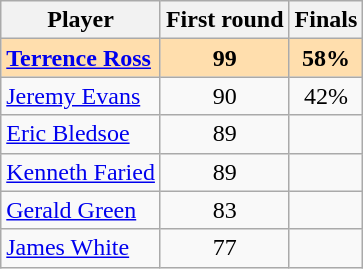<table class="wikitable">
<tr>
<th>Player</th>
<th>First round</th>
<th>Finals</th>
</tr>
<tr style="background:#ffdead; text-align:center;">
<td align=left><strong><a href='#'>Terrence Ross</a></strong> </td>
<td><strong>99</strong> </td>
<td><strong>58%</strong></td>
</tr>
<tr align=center>
<td align=left><a href='#'>Jeremy Evans</a> </td>
<td>90 </td>
<td>42%</td>
</tr>
<tr align=center>
<td align=left><a href='#'>Eric Bledsoe</a> </td>
<td>89 </td>
<td></td>
</tr>
<tr align=center>
<td align=left><a href='#'>Kenneth Faried</a> </td>
<td>89 </td>
<td></td>
</tr>
<tr align=center>
<td align=left><a href='#'>Gerald Green</a> </td>
<td>83 </td>
<td></td>
</tr>
<tr align=center>
<td align=left><a href='#'>James White</a> </td>
<td>77 </td>
<td></td>
</tr>
</table>
